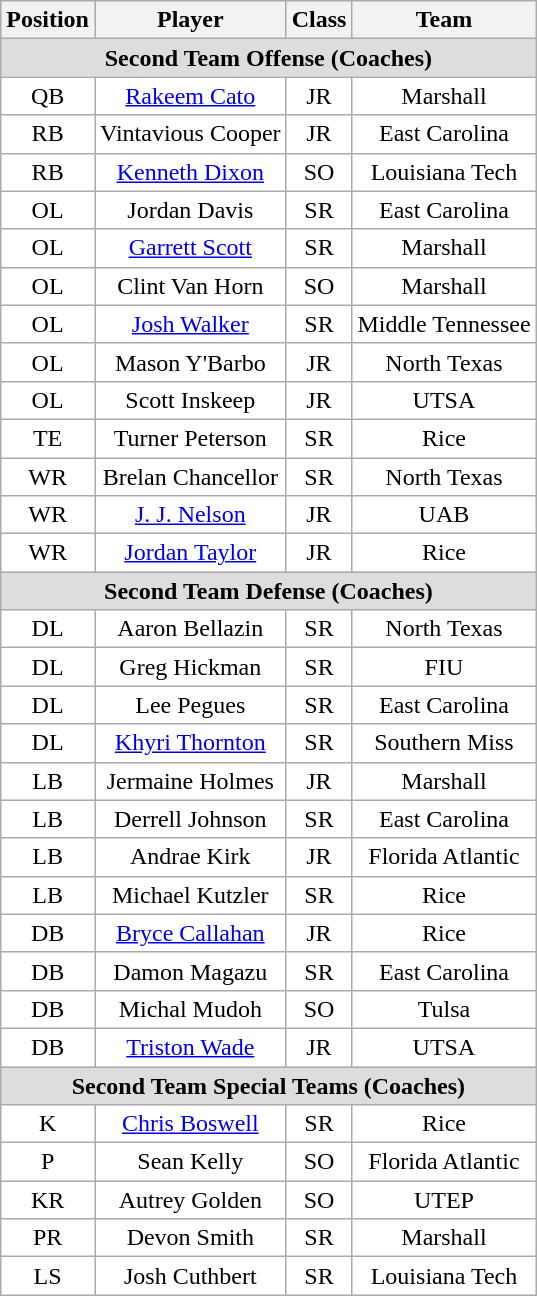<table class="wikitable sortable">
<tr>
<th>Position</th>
<th>Player</th>
<th>Class</th>
<th>Team</th>
</tr>
<tr>
<td colspan="4" style="text-align:center; background:#ddd;"><strong>Second Team Offense (Coaches)</strong></td>
</tr>
<tr style="text-align:center;">
<td style="background:white">QB</td>
<td style="background:white"><a href='#'>Rakeem Cato</a></td>
<td style="background:white">JR</td>
<td style="background:white">Marshall</td>
</tr>
<tr style="text-align:center;">
<td style="background:white">RB</td>
<td style="background:white">Vintavious Cooper</td>
<td style="background:white">JR</td>
<td style="background:white">East Carolina</td>
</tr>
<tr style="text-align:center;">
<td style="background:white">RB</td>
<td style="background:white"><a href='#'>Kenneth Dixon</a></td>
<td style="background:white">SO</td>
<td style="background:white">Louisiana Tech</td>
</tr>
<tr style="text-align:center;">
<td style="background:white">OL</td>
<td style="background:white">Jordan Davis</td>
<td style="background:white">SR</td>
<td style="background:white">East Carolina</td>
</tr>
<tr style="text-align:center;">
<td style="background:white">OL</td>
<td style="background:white"><a href='#'>Garrett Scott</a></td>
<td style="background:white">SR</td>
<td style="background:white">Marshall</td>
</tr>
<tr style="text-align:center;">
<td style="background:white">OL</td>
<td style="background:white">Clint Van Horn</td>
<td style="background:white">SO</td>
<td style="background:white">Marshall</td>
</tr>
<tr style="text-align:center;">
<td style="background:white">OL</td>
<td style="background:white"><a href='#'>Josh Walker</a></td>
<td style="background:white">SR</td>
<td style="background:white">Middle Tennessee</td>
</tr>
<tr style="text-align:center;">
<td style="background:white">OL</td>
<td style="background:white">Mason Y'Barbo</td>
<td style="background:white">JR</td>
<td style="background:white">North Texas</td>
</tr>
<tr style="text-align:center;">
<td style="background:white">OL</td>
<td style="background:white">Scott Inskeep</td>
<td style="background:white">JR</td>
<td style="background:white">UTSA</td>
</tr>
<tr style="text-align:center;">
<td style="background:white">TE</td>
<td style="background:white">Turner Peterson</td>
<td style="background:white">SR</td>
<td style="background:white">Rice</td>
</tr>
<tr style="text-align:center;">
<td style="background:white">WR</td>
<td style="background:white">Brelan Chancellor</td>
<td style="background:white">SR</td>
<td style="background:white">North Texas</td>
</tr>
<tr style="text-align:center;">
<td style="background:white">WR</td>
<td style="background:white"><a href='#'>J. J. Nelson</a></td>
<td style="background:white">JR</td>
<td style="background:white">UAB</td>
</tr>
<tr style="text-align:center;">
<td style="background:white">WR</td>
<td style="background:white"><a href='#'>Jordan Taylor</a></td>
<td style="background:white">JR</td>
<td style="background:white">Rice</td>
</tr>
<tr>
<td colspan="4" style="text-align:center; background:#ddd;"><strong>Second Team Defense (Coaches)</strong></td>
</tr>
<tr style="text-align:center;">
<td style="background:white">DL</td>
<td style="background:white">Aaron Bellazin</td>
<td style="background:white">SR</td>
<td style="background:white">North Texas</td>
</tr>
<tr style="text-align:center;">
<td style="background:white">DL</td>
<td style="background:white">Greg Hickman</td>
<td style="background:white">SR</td>
<td style="background:white">FIU</td>
</tr>
<tr style="text-align:center;">
<td style="background:white">DL</td>
<td style="background:white">Lee Pegues</td>
<td style="background:white">SR</td>
<td style="background:white">East Carolina</td>
</tr>
<tr style="text-align:center;">
<td style="background:white">DL</td>
<td style="background:white"><a href='#'>Khyri Thornton</a></td>
<td style="background:white">SR</td>
<td style="background:white">Southern Miss</td>
</tr>
<tr style="text-align:center;">
<td style="background:white">LB</td>
<td style="background:white">Jermaine Holmes</td>
<td style="background:white">JR</td>
<td style="background:white">Marshall</td>
</tr>
<tr style="text-align:center;">
<td style="background:white">LB</td>
<td style="background:white">Derrell Johnson</td>
<td style="background:white">SR</td>
<td style="background:white">East Carolina</td>
</tr>
<tr style="text-align:center;">
<td style="background:white">LB</td>
<td style="background:white">Andrae Kirk</td>
<td style="background:white">JR</td>
<td style="background:white">Florida Atlantic</td>
</tr>
<tr style="text-align:center;">
<td style="background:white">LB</td>
<td style="background:white">Michael Kutzler</td>
<td style="background:white">SR</td>
<td style="background:white">Rice</td>
</tr>
<tr style="text-align:center;">
<td style="background:white">DB</td>
<td style="background:white"><a href='#'>Bryce Callahan</a></td>
<td style="background:white">JR</td>
<td style="background:white">Rice</td>
</tr>
<tr style="text-align:center;">
<td style="background:white">DB</td>
<td style="background:white">Damon Magazu</td>
<td style="background:white">SR</td>
<td style="background:white">East Carolina</td>
</tr>
<tr style="text-align:center;">
<td style="background:white">DB</td>
<td style="background:white">Michal Mudoh</td>
<td style="background:white">SO</td>
<td style="background:white">Tulsa</td>
</tr>
<tr style="text-align:center;">
<td style="background:white">DB</td>
<td style="background:white"><a href='#'>Triston Wade</a></td>
<td style="background:white">JR</td>
<td style="background:white">UTSA</td>
</tr>
<tr>
<td colspan="4" style="text-align:center; background:#ddd;"><strong>Second Team Special Teams (Coaches)</strong></td>
</tr>
<tr style="text-align:center;">
<td style="background:white">K</td>
<td style="background:white"><a href='#'>Chris Boswell</a></td>
<td style="background:white">SR</td>
<td style="background:white">Rice</td>
</tr>
<tr style="text-align:center;">
<td style="background:white">P</td>
<td style="background:white">Sean Kelly</td>
<td style="background:white">SO</td>
<td style="background:white">Florida Atlantic</td>
</tr>
<tr style="text-align:center;">
<td style="background:white">KR</td>
<td style="background:white">Autrey Golden</td>
<td style="background:white">SO</td>
<td style="background:white">UTEP</td>
</tr>
<tr style="text-align:center;">
<td style="background:white">PR</td>
<td style="background:white">Devon Smith</td>
<td style="background:white">SR</td>
<td style="background:white">Marshall</td>
</tr>
<tr style="text-align:center;">
<td style="background:white">LS</td>
<td style="background:white">Josh Cuthbert</td>
<td style="background:white">SR</td>
<td style="background:white">Louisiana Tech</td>
</tr>
</table>
